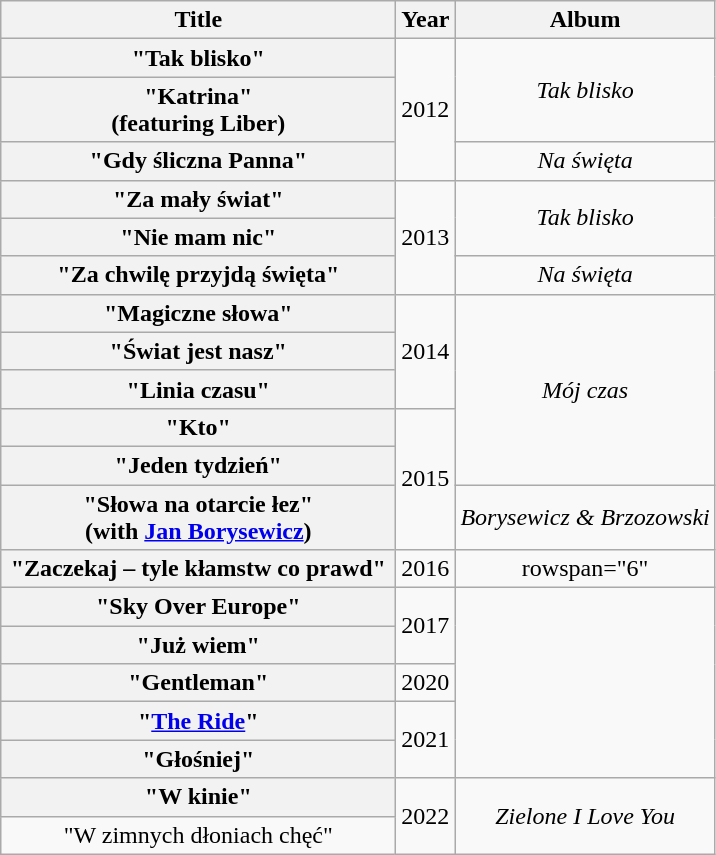<table class="wikitable plainrowheaders" style="text-align:center;">
<tr>
<th scope="col" style="width:16em;">Title</th>
<th scope="col" style="width:1em;">Year</th>
<th scope="col">Album</th>
</tr>
<tr>
<th scope="row">"Tak blisko"</th>
<td rowspan="3">2012</td>
<td rowspan="2"><em>Tak blisko</em></td>
</tr>
<tr>
<th scope="row">"Katrina"<br><span>(featuring Liber)</span></th>
</tr>
<tr>
<th scope="row">"Gdy śliczna Panna"</th>
<td><em>Na święta</em></td>
</tr>
<tr>
<th scope="row">"Za mały świat"</th>
<td rowspan="3">2013</td>
<td rowspan="2"><em>Tak blisko</em></td>
</tr>
<tr>
<th scope="row">"Nie mam nic"</th>
</tr>
<tr>
<th scope="row">"Za chwilę przyjdą święta"</th>
<td><em>Na święta</em></td>
</tr>
<tr>
<th scope="row">"Magiczne słowa"</th>
<td rowspan="3">2014</td>
<td rowspan="5"><em>Mój czas</em></td>
</tr>
<tr>
<th scope="row">"Świat jest nasz"</th>
</tr>
<tr>
<th scope="row">"Linia czasu"</th>
</tr>
<tr>
<th scope="row">"Kto"</th>
<td rowspan="3">2015</td>
</tr>
<tr>
<th scope="row">"Jeden tydzień"</th>
</tr>
<tr>
<th scope="row">"Słowa na otarcie łez"<br><span>(with <a href='#'>Jan Borysewicz</a>)</span></th>
<td><em>Borysewicz & Brzozowski</em></td>
</tr>
<tr>
<th scope="row">"Zaczekaj – tyle kłamstw co prawd"</th>
<td>2016</td>
<td>rowspan="6" </td>
</tr>
<tr>
<th scope="row">"Sky Over Europe"</th>
<td rowspan="2">2017</td>
</tr>
<tr>
<th scope="row">"Już wiem"</th>
</tr>
<tr>
<th scope="row">"Gentleman"</th>
<td>2020</td>
</tr>
<tr>
<th scope="row">"<a href='#'>The Ride</a>"</th>
<td rowspan="2">2021</td>
</tr>
<tr>
<th scope="row">"Głośniej"</th>
</tr>
<tr>
<th scope="row">"W kinie"</th>
<td rowspan="2">2022</td>
<td rowspan="2"><em>Zielone I Love You</em></td>
</tr>
<tr>
<td scope="row">"W zimnych dłoniach chęć"</td>
</tr>
</table>
